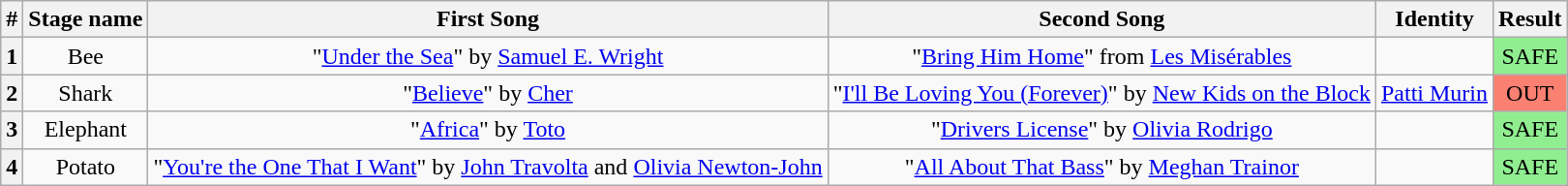<table class="wikitable plainrowheaders" style="text-align: center;">
<tr>
<th>#</th>
<th>Stage name</th>
<th>First Song</th>
<th>Second Song</th>
<th>Identity</th>
<th>Result</th>
</tr>
<tr>
<th>1</th>
<td>Bee</td>
<td>"<a href='#'>Under the Sea</a>" by <a href='#'>Samuel E. Wright</a></td>
<td>"<a href='#'>Bring Him Home</a>" from <a href='#'>Les Misérables</a></td>
<td></td>
<td bgcolor=lightgreen>SAFE</td>
</tr>
<tr>
<th>2</th>
<td>Shark</td>
<td>"<a href='#'>Believe</a>" by <a href='#'>Cher</a></td>
<td>"<a href='#'>I'll Be Loving You (Forever)</a>" by <a href='#'>New Kids on the Block</a></td>
<td><a href='#'>Patti Murin</a></td>
<td bgcolor=salmon>OUT</td>
</tr>
<tr>
<th>3</th>
<td>Elephant</td>
<td>"<a href='#'>Africa</a>" by <a href='#'>Toto</a></td>
<td>"<a href='#'>Drivers License</a>" by <a href='#'>Olivia Rodrigo</a></td>
<td></td>
<td bgcolor=lightgreen>SAFE</td>
</tr>
<tr>
<th>4</th>
<td>Potato</td>
<td>"<a href='#'>You're the One That I Want</a>" by <a href='#'>John Travolta</a> and <a href='#'>Olivia Newton-John</a></td>
<td>"<a href='#'>All About That Bass</a>" by <a href='#'>Meghan Trainor</a></td>
<td></td>
<td bgcolor=lightgreen>SAFE</td>
</tr>
</table>
